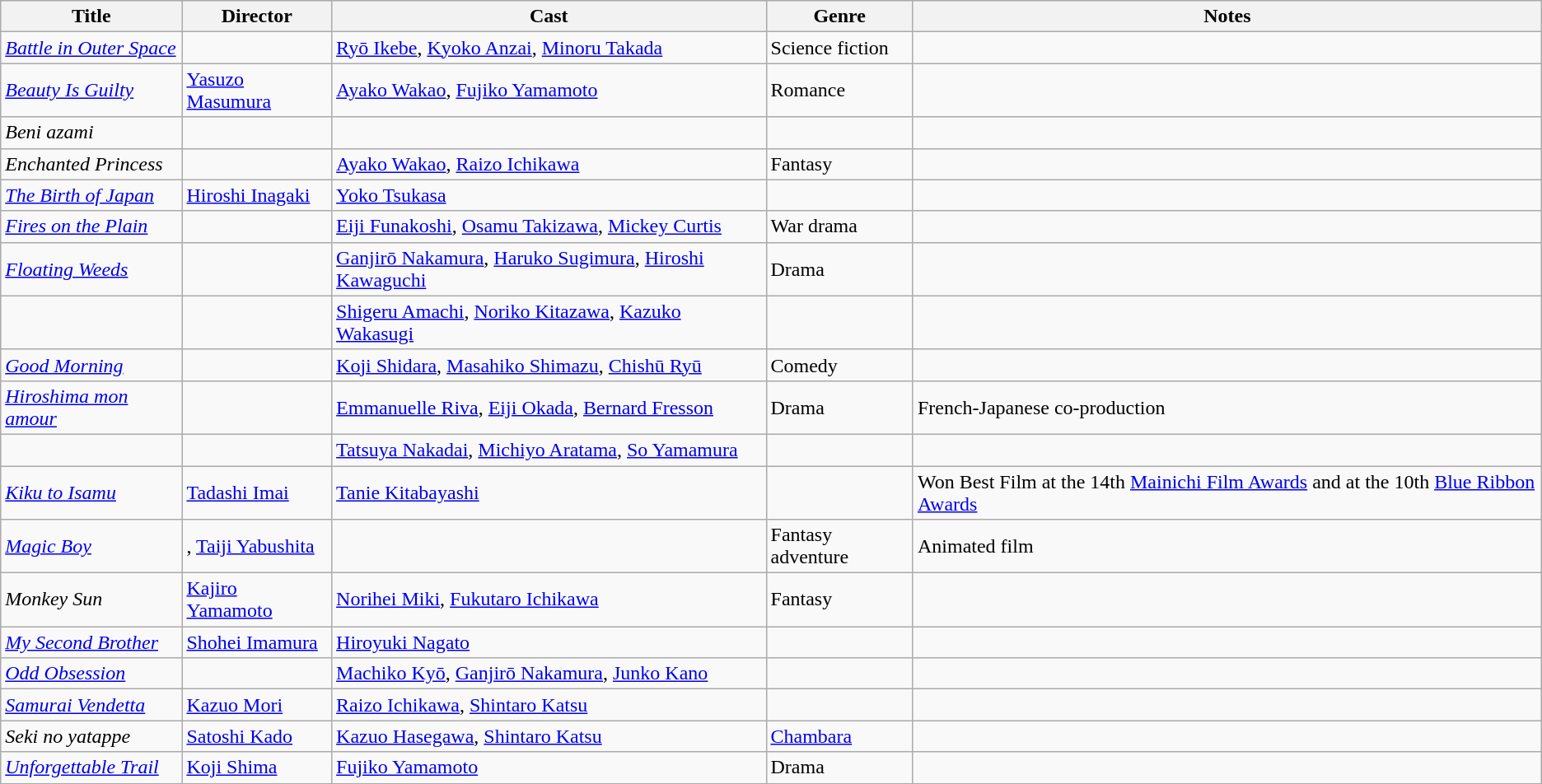<table class="wikitable sortable">
<tr>
<th scope="col">Title</th>
<th scope="col">Director</th>
<th scope="col" class="unsortable">Cast</th>
<th scope="col">Genre</th>
<th scope="col">Notes</th>
</tr>
<tr>
<td><em><a href='#'>Battle in Outer Space</a></em></td>
<td></td>
<td><a href='#'>Ryō Ikebe</a>, <a href='#'>Kyoko Anzai</a>, <a href='#'>Minoru Takada</a></td>
<td>Science fiction</td>
<td></td>
</tr>
<tr>
<td><em><a href='#'>Beauty Is Guilty</a></em></td>
<td><a href='#'>Yasuzo Masumura</a></td>
<td><a href='#'>Ayako Wakao</a>, <a href='#'>Fujiko Yamamoto</a></td>
<td>Romance</td>
<td></td>
</tr>
<tr>
<td><em>Beni azami</em></td>
<td></td>
<td></td>
<td></td>
<td></td>
</tr>
<tr>
<td><em>Enchanted Princess</em></td>
<td></td>
<td><a href='#'>Ayako Wakao</a>, <a href='#'>Raizo Ichikawa</a></td>
<td>Fantasy</td>
<td></td>
</tr>
<tr>
<td><em><a href='#'>The Birth of Japan</a></em></td>
<td><a href='#'>Hiroshi Inagaki</a></td>
<td><a href='#'>Yoko Tsukasa</a></td>
<td></td>
<td></td>
</tr>
<tr>
<td><em><a href='#'>Fires on the Plain</a></em></td>
<td></td>
<td><a href='#'>Eiji Funakoshi</a>, <a href='#'>Osamu Takizawa</a>, <a href='#'>Mickey Curtis</a></td>
<td>War drama</td>
<td></td>
</tr>
<tr>
<td><em><a href='#'>Floating Weeds</a></em></td>
<td></td>
<td><a href='#'>Ganjirō Nakamura</a>, <a href='#'>Haruko Sugimura</a>, <a href='#'>Hiroshi Kawaguchi</a></td>
<td>Drama</td>
<td></td>
</tr>
<tr>
<td></td>
<td></td>
<td><a href='#'>Shigeru Amachi</a>, <a href='#'>Noriko Kitazawa</a>, <a href='#'>Kazuko Wakasugi</a></td>
<td></td>
<td></td>
</tr>
<tr>
<td><em><a href='#'>Good Morning</a></em></td>
<td></td>
<td><a href='#'>Koji Shidara</a>, <a href='#'>Masahiko Shimazu</a>, <a href='#'>Chishū Ryū</a></td>
<td>Comedy</td>
<td></td>
</tr>
<tr>
<td><em><a href='#'>Hiroshima mon amour</a></em></td>
<td></td>
<td><a href='#'>Emmanuelle Riva</a>, <a href='#'>Eiji Okada</a>, <a href='#'>Bernard Fresson</a></td>
<td>Drama</td>
<td>French-Japanese co-production</td>
</tr>
<tr>
<td></td>
<td></td>
<td><a href='#'>Tatsuya Nakadai</a>, <a href='#'>Michiyo Aratama</a>, <a href='#'>So Yamamura</a></td>
<td></td>
<td></td>
</tr>
<tr>
<td><em><a href='#'>Kiku to Isamu</a></em></td>
<td><a href='#'>Tadashi Imai</a></td>
<td><a href='#'>Tanie Kitabayashi</a></td>
<td></td>
<td>Won Best Film at the 14th <a href='#'>Mainichi Film Awards</a> and at the 10th <a href='#'>Blue Ribbon Awards</a></td>
</tr>
<tr>
<td><em><a href='#'>Magic Boy</a></em></td>
<td>, <a href='#'>Taiji Yabushita</a></td>
<td></td>
<td>Fantasy adventure</td>
<td>Animated film</td>
</tr>
<tr>
<td><em>Monkey Sun</em></td>
<td><a href='#'>Kajiro Yamamoto</a></td>
<td><a href='#'>Norihei Miki</a>, <a href='#'>Fukutaro Ichikawa</a></td>
<td>Fantasy</td>
<td></td>
</tr>
<tr>
<td><em><a href='#'>My Second Brother</a></em></td>
<td><a href='#'>Shohei Imamura</a></td>
<td><a href='#'>Hiroyuki Nagato</a></td>
<td></td>
<td></td>
</tr>
<tr>
<td><em><a href='#'>Odd Obsession</a></em></td>
<td></td>
<td><a href='#'>Machiko Kyō</a>, <a href='#'>Ganjirō Nakamura</a>, <a href='#'>Junko Kano</a></td>
<td></td>
<td></td>
</tr>
<tr>
<td><em><a href='#'>Samurai Vendetta</a></em></td>
<td><a href='#'>Kazuo Mori</a></td>
<td><a href='#'>Raizo Ichikawa</a>, <a href='#'>Shintaro Katsu</a></td>
<td></td>
<td></td>
</tr>
<tr>
<td><em>Seki no yatappe</em></td>
<td><a href='#'>Satoshi Kado</a></td>
<td><a href='#'>Kazuo Hasegawa</a>, <a href='#'>Shintaro Katsu</a></td>
<td><a href='#'>Chambara</a></td>
<td></td>
</tr>
<tr>
<td><em><a href='#'>Unforgettable Trail</a></em></td>
<td><a href='#'>Koji Shima</a></td>
<td><a href='#'>Fujiko Yamamoto</a></td>
<td>Drama</td>
<td></td>
</tr>
<tr>
</tr>
</table>
